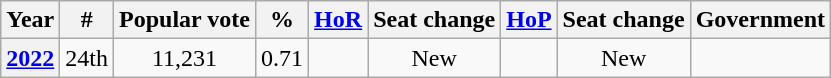<table class="wikitable" style="text-align: center;">
<tr>
<th>Year</th>
<th>#</th>
<th>Popular vote</th>
<th>%</th>
<th><a href='#'>HoR</a></th>
<th>Seat change</th>
<th><a href='#'>HoP</a></th>
<th>Seat change</th>
<th>Government</th>
</tr>
<tr>
<th><a href='#'>2022</a></th>
<td>24th</td>
<td align="center">11,231</td>
<td>0.71</td>
<td></td>
<td>New</td>
<td></td>
<td>New</td>
<td></td>
</tr>
</table>
